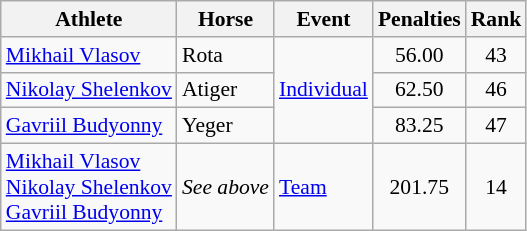<table class=wikitable style="font-size:90%">
<tr>
<th>Athlete</th>
<th>Horse</th>
<th>Event</th>
<th>Penalties</th>
<th>Rank</th>
</tr>
<tr align=center>
<td align=left><a href='#'>Mikhail Vlasov</a></td>
<td align=left>Rota</td>
<td align=left rowspan=3><a href='#'>Individual</a></td>
<td>56.00</td>
<td>43</td>
</tr>
<tr align=center>
<td align=left><a href='#'>Nikolay Shelenkov</a></td>
<td align=left>Atiger</td>
<td>62.50</td>
<td>46</td>
</tr>
<tr align=center>
<td align=left><a href='#'>Gavriil Budyonny</a></td>
<td align=left>Yeger</td>
<td>83.25</td>
<td>47</td>
</tr>
<tr align=center>
<td align=left><a href='#'>Mikhail Vlasov</a><br><a href='#'>Nikolay Shelenkov</a><br><a href='#'>Gavriil Budyonny</a></td>
<td align=left><em>See above</em></td>
<td align=left><a href='#'>Team</a></td>
<td>201.75</td>
<td>14</td>
</tr>
</table>
